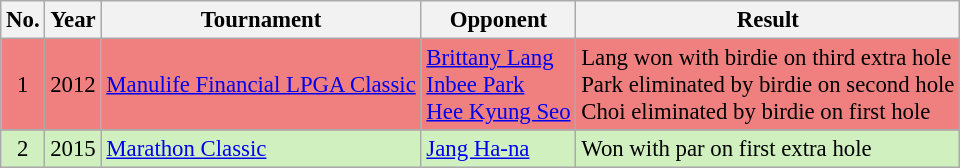<table class="wikitable" style="font-size:95%;">
<tr>
<th>No.</th>
<th>Year</th>
<th>Tournament</th>
<th>Opponent</th>
<th>Result</th>
</tr>
<tr style="background:#F08080;">
<td align=center>1</td>
<td>2012</td>
<td><a href='#'>Manulife Financial LPGA Classic</a></td>
<td> <a href='#'>Brittany Lang</a><br> <a href='#'>Inbee Park</a><br> <a href='#'>Hee Kyung Seo</a></td>
<td>Lang won with birdie on third extra hole<br>Park eliminated by birdie on second hole<br>Choi eliminated by birdie on first hole</td>
</tr>
<tr>
</tr>
<tr style="background:#D0F0C0;">
<td align=center>2</td>
<td>2015</td>
<td><a href='#'>Marathon Classic</a></td>
<td> <a href='#'>Jang Ha-na</a></td>
<td>Won with par on first extra hole</td>
</tr>
</table>
